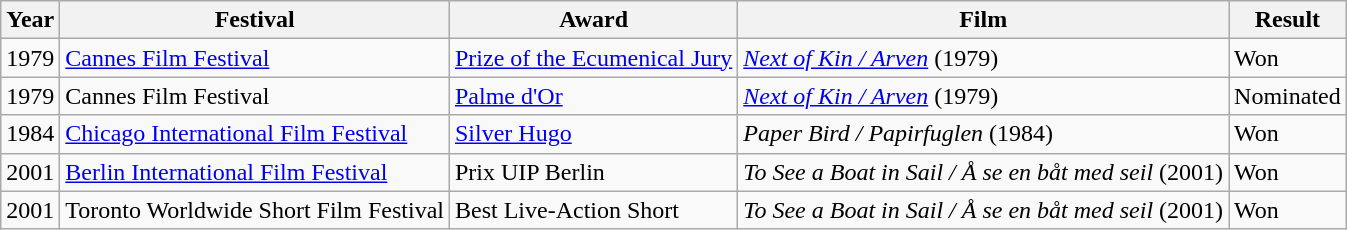<table class="wikitable">
<tr>
<th>Year</th>
<th>Festival</th>
<th>Award</th>
<th>Film</th>
<th>Result</th>
</tr>
<tr>
<td>1979</td>
<td><a href='#'>Cannes Film Festival</a></td>
<td><a href='#'>Prize of the Ecumenical Jury</a></td>
<td><em><a href='#'>Next of Kin / Arven</a></em> (1979)</td>
<td>Won</td>
</tr>
<tr>
<td>1979</td>
<td>Cannes Film Festival</td>
<td><a href='#'>Palme d'Or</a></td>
<td><em><a href='#'>Next of Kin / Arven</a></em> (1979)</td>
<td>Nominated</td>
</tr>
<tr>
<td>1984</td>
<td><a href='#'>Chicago International Film Festival</a></td>
<td><a href='#'>Silver Hugo</a></td>
<td><em>Paper Bird / Papirfuglen</em> (1984)</td>
<td>Won</td>
</tr>
<tr>
<td>2001</td>
<td><a href='#'>Berlin International Film Festival</a></td>
<td>Prix UIP Berlin</td>
<td><em>To See a Boat in Sail / Å se en båt med seil</em> (2001)</td>
<td>Won</td>
</tr>
<tr>
<td>2001</td>
<td>Toronto Worldwide Short Film Festival</td>
<td>Best Live-Action Short</td>
<td><em>To See a Boat in Sail / Å se en båt med seil</em> (2001)</td>
<td>Won</td>
</tr>
</table>
